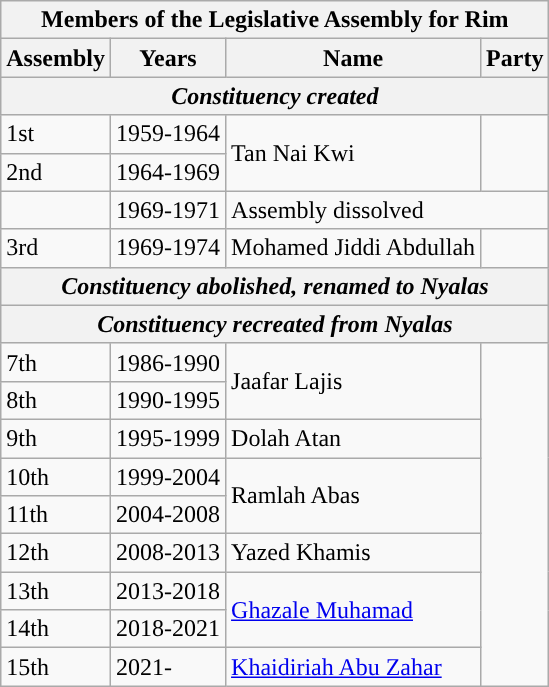<table class="wikitable">
<tr>
<th colspan="4">Members of the Legislative Assembly for Rim</th>
</tr>
<tr>
<th>Assembly</th>
<th>Years</th>
<th>Name</th>
<th>Party</th>
</tr>
<tr>
<th colspan="4"><em>Constituency created</em></th>
</tr>
<tr>
<td>1st</td>
<td>1959-1964</td>
<td rowspan="2">Tan Nai Kwi</td>
<td rowspan="2"></td>
</tr>
<tr>
<td>2nd</td>
<td>1964-1969</td>
</tr>
<tr>
<td></td>
<td>1969-1971</td>
<td colspan="2">Assembly dissolved</td>
</tr>
<tr>
<td>3rd</td>
<td>1969-1974</td>
<td>Mohamed Jiddi Abdullah</td>
<td></td>
</tr>
<tr>
<th colspan="4"><em>Constituency abolished, renamed to Nyalas</em></th>
</tr>
<tr>
<th colspan="4"><em>Constituency recreated from Nyalas</em></th>
</tr>
<tr>
<td>7th</td>
<td>1986-1990</td>
<td rowspan="2">Jaafar Lajis</td>
<td rowspan="9"></td>
</tr>
<tr>
<td>8th</td>
<td>1990-1995</td>
</tr>
<tr>
<td>9th</td>
<td>1995-1999</td>
<td>Dolah Atan</td>
</tr>
<tr>
<td>10th</td>
<td>1999-2004</td>
<td rowspan="2">Ramlah Abas</td>
</tr>
<tr>
<td>11th</td>
<td>2004-2008</td>
</tr>
<tr>
<td>12th</td>
<td>2008-2013</td>
<td>Yazed Khamis</td>
</tr>
<tr>
<td>13th</td>
<td>2013-2018</td>
<td rowspan="2"><a href='#'>Ghazale Muhamad</a></td>
</tr>
<tr>
<td>14th</td>
<td>2018-2021</td>
</tr>
<tr>
<td>15th</td>
<td>2021-</td>
<td><a href='#'>Khaidiriah Abu Zahar</a></td>
</tr>
</table>
